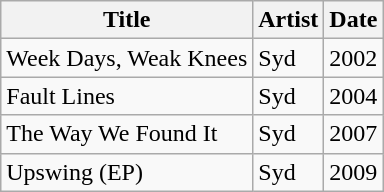<table class="wikitable">
<tr>
<th>Title</th>
<th>Artist</th>
<th>Date</th>
</tr>
<tr>
<td>Week Days, Weak Knees</td>
<td>Syd</td>
<td>2002</td>
</tr>
<tr>
<td>Fault Lines</td>
<td>Syd</td>
<td>2004</td>
</tr>
<tr>
<td>The Way We Found It</td>
<td>Syd</td>
<td>2007</td>
</tr>
<tr>
<td>Upswing (EP)</td>
<td>Syd</td>
<td>2009</td>
</tr>
</table>
